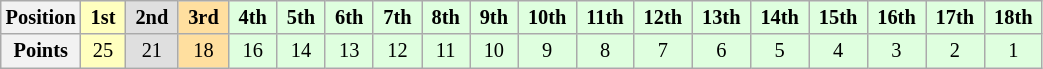<table class="wikitable" style="font-size:85%; text-align:center">
<tr>
<th>Position</th>
<td style="background:#ffffbf;"> <strong>1st</strong> </td>
<td style="background:#dfdfdf;"> <strong>2nd</strong> </td>
<td style="background:#ffdf9f;"> <strong>3rd</strong> </td>
<td style="background:#dfffdf;"> <strong>4th</strong> </td>
<td style="background:#dfffdf;"> <strong>5th</strong> </td>
<td style="background:#dfffdf;"> <strong>6th</strong> </td>
<td style="background:#dfffdf;"> <strong>7th</strong> </td>
<td style="background:#dfffdf;"> <strong>8th</strong> </td>
<td style="background:#dfffdf;"> <strong>9th</strong> </td>
<td style="background:#dfffdf;"> <strong>10th</strong> </td>
<td style="background:#dfffdf;"> <strong>11th</strong> </td>
<td style="background:#dfffdf;"> <strong>12th</strong> </td>
<td style="background:#dfffdf;"> <strong>13th</strong> </td>
<td style="background:#dfffdf;"> <strong>14th</strong> </td>
<td style="background:#dfffdf;"> <strong>15th</strong> </td>
<td style="background:#dfffdf;"> <strong>16th</strong> </td>
<td style="background:#dfffdf;"> <strong>17th</strong> </td>
<td style="background:#dfffdf;"> <strong>18th</strong> </td>
</tr>
<tr>
<th>Points</th>
<td style="background:#ffffbf;">25</td>
<td style="background:#dfdfdf;">21</td>
<td style="background:#ffdf9f;">18</td>
<td style="background:#dfffdf;">16</td>
<td style="background:#dfffdf;">14</td>
<td style="background:#dfffdf;">13</td>
<td style="background:#dfffdf;">12</td>
<td style="background:#dfffdf;">11</td>
<td style="background:#dfffdf;">10</td>
<td style="background:#dfffdf;">9</td>
<td style="background:#dfffdf;">8</td>
<td style="background:#dfffdf;">7</td>
<td style="background:#dfffdf;">6</td>
<td style="background:#dfffdf;">5</td>
<td style="background:#dfffdf;">4</td>
<td style="background:#dfffdf;">3</td>
<td style="background:#dfffdf;">2</td>
<td style="background:#dfffdf;">1</td>
</tr>
</table>
